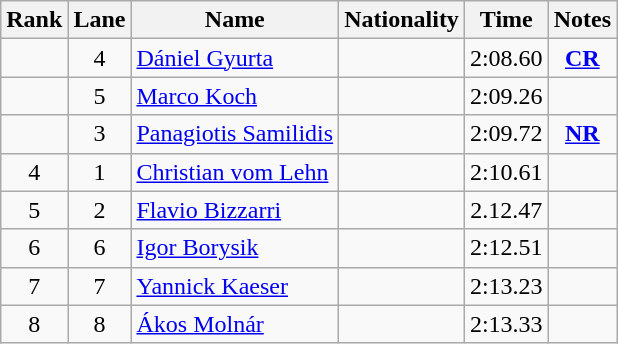<table class="wikitable sortable" style="text-align:center">
<tr>
<th>Rank</th>
<th>Lane</th>
<th>Name</th>
<th>Nationality</th>
<th>Time</th>
<th>Notes</th>
</tr>
<tr>
<td></td>
<td>4</td>
<td align=left><a href='#'>Dániel Gyurta</a></td>
<td align=left></td>
<td>2:08.60</td>
<td><strong><a href='#'>CR</a></strong></td>
</tr>
<tr>
<td></td>
<td>5</td>
<td align=left><a href='#'>Marco Koch</a></td>
<td align=left></td>
<td>2:09.26</td>
<td></td>
</tr>
<tr>
<td></td>
<td>3</td>
<td align=left><a href='#'>Panagiotis Samilidis</a></td>
<td align=left></td>
<td>2:09.72</td>
<td><strong><a href='#'>NR</a></strong></td>
</tr>
<tr>
<td>4</td>
<td>1</td>
<td align=left><a href='#'>Christian vom Lehn</a></td>
<td align=left></td>
<td>2:10.61</td>
<td></td>
</tr>
<tr>
<td>5</td>
<td>2</td>
<td align=left><a href='#'>Flavio Bizzarri</a></td>
<td align=left></td>
<td>2.12.47</td>
<td></td>
</tr>
<tr>
<td>6</td>
<td>6</td>
<td align=left><a href='#'>Igor Borysik</a></td>
<td align=left></td>
<td>2:12.51</td>
<td></td>
</tr>
<tr>
<td>7</td>
<td>7</td>
<td align=left><a href='#'>Yannick Kaeser</a></td>
<td align=left></td>
<td>2:13.23</td>
<td></td>
</tr>
<tr>
<td>8</td>
<td>8</td>
<td align=left><a href='#'>Ákos Molnár</a></td>
<td align=left></td>
<td>2:13.33</td>
<td></td>
</tr>
</table>
